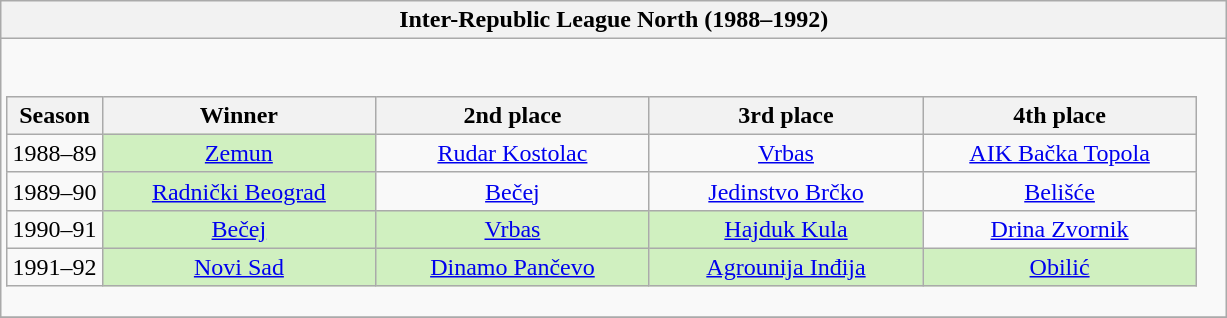<table class="wikitable collapsible collapsed" style="text-align:center">
<tr>
<th colspan="4">Inter-Republic League North (1988–1992)</th>
</tr>
<tr>
<td><br><table class="wikitable sortable" style="text-align:center">
<tr>
<th>Season</th>
<th width="175">Winner</th>
<th width="175">2nd place</th>
<th width="175">3rd place</th>
<th width="175">4th place</th>
</tr>
<tr>
<td>1988–89</td>
<td style="background-color:#D0F0C0"><a href='#'>Zemun</a></td>
<td><a href='#'>Rudar Kostolac</a></td>
<td><a href='#'>Vrbas</a></td>
<td><a href='#'>AIK Bačka Topola</a></td>
</tr>
<tr>
<td>1989–90</td>
<td style="background-color:#D0F0C0"><a href='#'>Radnički Beograd</a></td>
<td><a href='#'>Bečej</a></td>
<td><a href='#'>Jedinstvo Brčko</a></td>
<td><a href='#'>Belišće</a></td>
</tr>
<tr>
<td>1990–91</td>
<td style="background-color:#D0F0C0"><a href='#'>Bečej</a></td>
<td style="background-color:#D0F0C0"><a href='#'>Vrbas</a></td>
<td style="background-color:#D0F0C0"><a href='#'>Hajduk Kula</a></td>
<td><a href='#'>Drina Zvornik</a></td>
</tr>
<tr>
<td>1991–92</td>
<td style="background-color:#D0F0C0"><a href='#'>Novi Sad</a></td>
<td style="background-color:#D0F0C0"><a href='#'>Dinamo Pančevo</a></td>
<td style="background-color:#D0F0C0"><a href='#'>Agrounija Inđija</a></td>
<td style="background-color:#D0F0C0"><a href='#'>Obilić</a></td>
</tr>
</table>
</td>
</tr>
<tr>
</tr>
</table>
